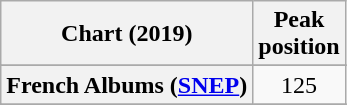<table class="wikitable sortable plainrowheaders" style="text-align:center">
<tr>
<th scope="col">Chart (2019)</th>
<th scope="col">Peak<br>position</th>
</tr>
<tr>
</tr>
<tr>
</tr>
<tr>
</tr>
<tr>
<th scope="row">French Albums (<a href='#'>SNEP</a>)</th>
<td>125</td>
</tr>
<tr>
</tr>
<tr>
</tr>
<tr>
</tr>
<tr>
</tr>
<tr>
</tr>
<tr>
</tr>
<tr>
</tr>
<tr>
</tr>
<tr>
</tr>
</table>
